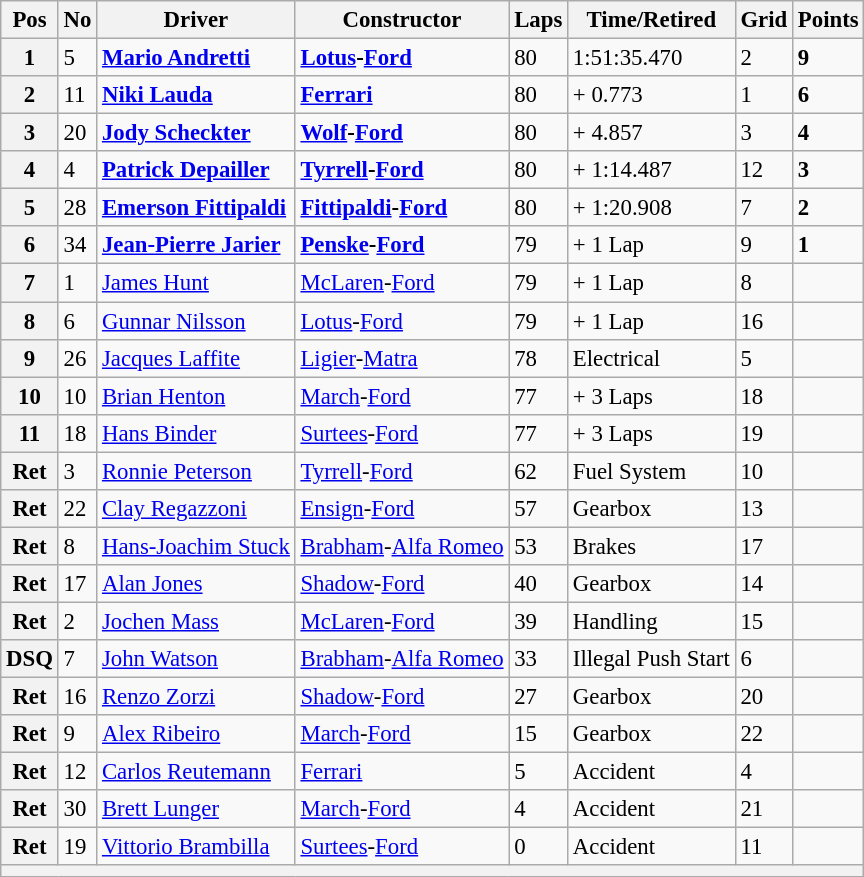<table class="wikitable" style="font-size: 95%;">
<tr>
<th>Pos</th>
<th>No</th>
<th>Driver</th>
<th>Constructor</th>
<th>Laps</th>
<th>Time/Retired</th>
<th>Grid</th>
<th>Points</th>
</tr>
<tr>
<th>1</th>
<td>5</td>
<td> <strong><a href='#'>Mario Andretti</a></strong></td>
<td><strong><a href='#'>Lotus</a>-<a href='#'>Ford</a></strong></td>
<td>80</td>
<td>1:51:35.470</td>
<td>2</td>
<td><strong>9</strong></td>
</tr>
<tr>
<th>2</th>
<td>11</td>
<td> <strong><a href='#'>Niki Lauda</a></strong></td>
<td><strong><a href='#'>Ferrari</a></strong></td>
<td>80</td>
<td>+ 0.773</td>
<td>1</td>
<td><strong>6</strong></td>
</tr>
<tr>
<th>3</th>
<td>20</td>
<td> <strong><a href='#'>Jody Scheckter</a></strong></td>
<td><strong><a href='#'>Wolf</a>-<a href='#'>Ford</a></strong></td>
<td>80</td>
<td>+ 4.857</td>
<td>3</td>
<td><strong>4</strong></td>
</tr>
<tr>
<th>4</th>
<td>4</td>
<td> <strong><a href='#'>Patrick Depailler</a></strong></td>
<td><strong><a href='#'>Tyrrell</a>-<a href='#'>Ford</a></strong></td>
<td>80</td>
<td>+ 1:14.487</td>
<td>12</td>
<td><strong>3</strong></td>
</tr>
<tr>
<th>5</th>
<td>28</td>
<td> <strong><a href='#'>Emerson Fittipaldi</a></strong></td>
<td><strong><a href='#'>Fittipaldi</a>-<a href='#'>Ford</a></strong></td>
<td>80</td>
<td>+ 1:20.908</td>
<td>7</td>
<td><strong>2</strong></td>
</tr>
<tr>
<th>6</th>
<td>34</td>
<td> <strong><a href='#'>Jean-Pierre Jarier</a></strong></td>
<td><strong><a href='#'>Penske</a>-<a href='#'>Ford</a></strong></td>
<td>79</td>
<td>+ 1 Lap</td>
<td>9</td>
<td><strong>1</strong></td>
</tr>
<tr>
<th>7</th>
<td>1</td>
<td> <a href='#'>James Hunt</a></td>
<td><a href='#'>McLaren</a>-<a href='#'>Ford</a></td>
<td>79</td>
<td>+ 1 Lap</td>
<td>8</td>
<td> </td>
</tr>
<tr>
<th>8</th>
<td>6</td>
<td> <a href='#'>Gunnar Nilsson</a></td>
<td><a href='#'>Lotus</a>-<a href='#'>Ford</a></td>
<td>79</td>
<td>+ 1 Lap</td>
<td>16</td>
<td> </td>
</tr>
<tr>
<th>9</th>
<td>26</td>
<td> <a href='#'>Jacques Laffite</a></td>
<td><a href='#'>Ligier</a>-<a href='#'>Matra</a></td>
<td>78</td>
<td>Electrical</td>
<td>5</td>
<td> </td>
</tr>
<tr>
<th>10</th>
<td>10</td>
<td> <a href='#'>Brian Henton</a></td>
<td><a href='#'>March</a>-<a href='#'>Ford</a></td>
<td>77</td>
<td>+ 3 Laps</td>
<td>18</td>
<td> </td>
</tr>
<tr>
<th>11</th>
<td>18</td>
<td> <a href='#'>Hans Binder</a></td>
<td><a href='#'>Surtees</a>-<a href='#'>Ford</a></td>
<td>77</td>
<td>+ 3 Laps</td>
<td>19</td>
<td> </td>
</tr>
<tr>
<th>Ret</th>
<td>3</td>
<td> <a href='#'>Ronnie Peterson</a></td>
<td><a href='#'>Tyrrell</a>-<a href='#'>Ford</a></td>
<td>62</td>
<td>Fuel System</td>
<td>10</td>
<td> </td>
</tr>
<tr>
<th>Ret</th>
<td>22</td>
<td> <a href='#'>Clay Regazzoni</a></td>
<td><a href='#'>Ensign</a>-<a href='#'>Ford</a></td>
<td>57</td>
<td>Gearbox</td>
<td>13</td>
<td> </td>
</tr>
<tr>
<th>Ret</th>
<td>8</td>
<td> <a href='#'>Hans-Joachim Stuck</a></td>
<td><a href='#'>Brabham</a>-<a href='#'>Alfa Romeo</a></td>
<td>53</td>
<td>Brakes</td>
<td>17</td>
<td> </td>
</tr>
<tr>
<th>Ret</th>
<td>17</td>
<td> <a href='#'>Alan Jones</a></td>
<td><a href='#'>Shadow</a>-<a href='#'>Ford</a></td>
<td>40</td>
<td>Gearbox</td>
<td>14</td>
<td> </td>
</tr>
<tr>
<th>Ret</th>
<td>2</td>
<td> <a href='#'>Jochen Mass</a></td>
<td><a href='#'>McLaren</a>-<a href='#'>Ford</a></td>
<td>39</td>
<td>Handling</td>
<td>15</td>
<td> </td>
</tr>
<tr>
<th>DSQ</th>
<td>7</td>
<td> <a href='#'>John Watson</a></td>
<td><a href='#'>Brabham</a>-<a href='#'>Alfa Romeo</a></td>
<td>33</td>
<td>Illegal Push Start</td>
<td>6</td>
<td> </td>
</tr>
<tr>
<th>Ret</th>
<td>16</td>
<td> <a href='#'>Renzo Zorzi</a></td>
<td><a href='#'>Shadow</a>-<a href='#'>Ford</a></td>
<td>27</td>
<td>Gearbox</td>
<td>20</td>
<td> </td>
</tr>
<tr>
<th>Ret</th>
<td>9</td>
<td> <a href='#'>Alex Ribeiro</a></td>
<td><a href='#'>March</a>-<a href='#'>Ford</a></td>
<td>15</td>
<td>Gearbox</td>
<td>22</td>
<td> </td>
</tr>
<tr>
<th>Ret</th>
<td>12</td>
<td> <a href='#'>Carlos Reutemann</a></td>
<td><a href='#'>Ferrari</a></td>
<td>5</td>
<td>Accident</td>
<td>4</td>
<td> </td>
</tr>
<tr>
<th>Ret</th>
<td>30</td>
<td> <a href='#'>Brett Lunger</a></td>
<td><a href='#'>March</a>-<a href='#'>Ford</a></td>
<td>4</td>
<td>Accident</td>
<td>21</td>
<td> </td>
</tr>
<tr>
<th>Ret</th>
<td>19</td>
<td> <a href='#'>Vittorio Brambilla</a></td>
<td><a href='#'>Surtees</a>-<a href='#'>Ford</a></td>
<td>0</td>
<td>Accident</td>
<td>11</td>
<td> </td>
</tr>
<tr>
<th colspan="8"></th>
</tr>
</table>
